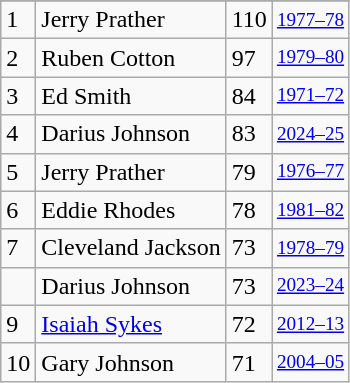<table class="wikitable">
<tr>
</tr>
<tr>
<td>1</td>
<td>Jerry Prather</td>
<td>110</td>
<td style="font-size:80%;"><a href='#'>1977–78</a></td>
</tr>
<tr>
<td>2</td>
<td>Ruben Cotton</td>
<td>97</td>
<td style="font-size:80%;"><a href='#'>1979–80</a></td>
</tr>
<tr>
<td>3</td>
<td>Ed Smith</td>
<td>84</td>
<td style="font-size:80%;"><a href='#'>1971–72</a></td>
</tr>
<tr>
<td>4</td>
<td>Darius Johnson</td>
<td>83</td>
<td style="font-size:80%;"><a href='#'>2024–25</a></td>
</tr>
<tr>
<td>5</td>
<td>Jerry Prather</td>
<td>79</td>
<td style="font-size:80%;"><a href='#'>1976–77</a></td>
</tr>
<tr>
<td>6</td>
<td>Eddie Rhodes</td>
<td>78</td>
<td style="font-size:80%;"><a href='#'>1981–82</a></td>
</tr>
<tr>
<td>7</td>
<td>Cleveland Jackson</td>
<td>73</td>
<td style="font-size:80%;"><a href='#'>1978–79</a></td>
</tr>
<tr>
<td></td>
<td>Darius Johnson</td>
<td>73</td>
<td style="font-size:80%;"><a href='#'>2023–24</a></td>
</tr>
<tr>
<td>9</td>
<td><a href='#'>Isaiah Sykes</a></td>
<td>72</td>
<td style="font-size:80%;"><a href='#'>2012–13</a></td>
</tr>
<tr>
<td>10</td>
<td>Gary Johnson</td>
<td>71</td>
<td style="font-size:80%;"><a href='#'>2004–05</a></td>
</tr>
</table>
